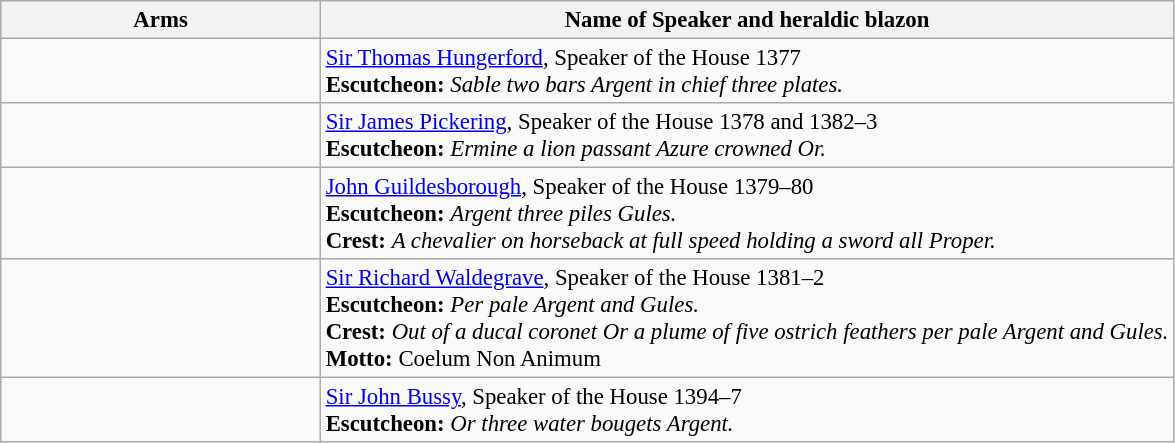<table class=wikitable style=font-size:95%>
<tr style="vertical-align:top; text-align:center;">
<th style="width:206px;">Arms</th>
<th>Name of Speaker and heraldic blazon</th>
</tr>
<tr valign=top>
<td align=center></td>
<td><a href='#'>Sir Thomas Hungerford</a>, Speaker of the House 1377<br><strong>Escutcheon:</strong> <em>Sable two bars Argent in chief three plates.</em></td>
</tr>
<tr valign=top>
<td align=center></td>
<td><a href='#'>Sir James Pickering</a>, Speaker of the House 1378 and 1382–3<br><strong>Escutcheon:</strong> <em>Ermine a lion passant Azure crowned Or.</em></td>
</tr>
<tr valign=top>
<td align=center></td>
<td><a href='#'>John Guildesborough</a>, Speaker of the House 1379–80<br><strong>Escutcheon:</strong> <em>Argent three piles Gules.</em><br>
<strong>Crest:</strong> <em>A chevalier on horseback at full speed holding a sword all Proper.</em></td>
</tr>
<tr valign=top>
<td align=center></td>
<td><a href='#'>Sir Richard Waldegrave</a>, Speaker of the House 1381–2<br><strong>Escutcheon:</strong> <em>Per pale Argent and Gules.</em><br>
<strong>Crest:</strong> <em>Out of a ducal coronet Or a plume of five ostrich feathers per pale Argent and Gules.</em><br>
<strong>Motto:</strong> Coelum Non Animum</td>
</tr>
<tr valign=top>
<td align=center></td>
<td><a href='#'>Sir John Bussy</a>, Speaker of the House 1394–7<br><strong>Escutcheon:</strong> <em>Or three water bougets Argent.</em></td>
</tr>
</table>
